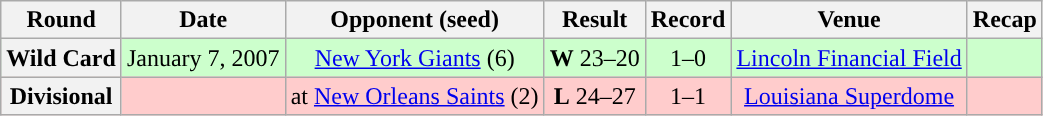<table class="wikitable" style="text-align:center">
<tr>
<th>Round</th>
<th>Date</th>
<th>Opponent (seed)</th>
<th>Result</th>
<th>Record</th>
<th>Venue</th>
<th>Recap</th>
</tr>
<tr style="background:#cfc">
<th>Wild Card</th>
<td>January 7, 2007</td>
<td><a href='#'>New York Giants</a> (6)</td>
<td><strong>W</strong> 23–20</td>
<td>1–0</td>
<td><a href='#'>Lincoln Financial Field</a></td>
<td></td>
</tr>
<tr style="background:#fcc">
<th>Divisional</th>
<td></td>
<td>at <a href='#'>New Orleans Saints</a> (2)</td>
<td><strong>L</strong> 24–27</td>
<td>1–1</td>
<td><a href='#'>Louisiana Superdome</a></td>
<td></td>
</tr>
</table>
